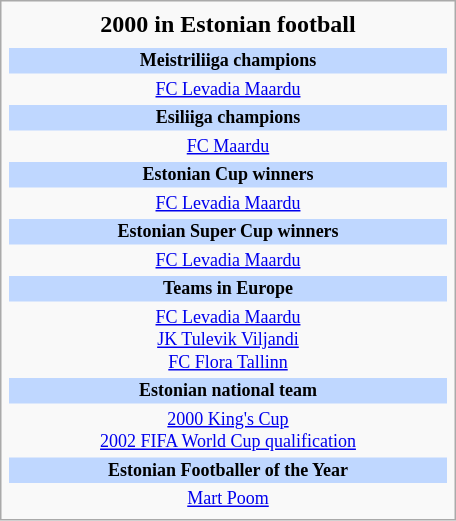<table class="infobox football" style="width: 19em; text-align: center;">
<tr>
<th colspan=3 style="font-size: 16px;">2000 in Estonian football</th>
</tr>
<tr>
<td colspan=3 style="font-size: 12px; line-height: 14px;"><span></span></td>
</tr>
<tr>
<td colspan=3 style="font-size: 12px; background: #BFD7FF;"><strong>Meistriliiga champions</strong></td>
</tr>
<tr>
<td colspan=3 style="font-size: 12px;"><a href='#'>FC Levadia Maardu</a></td>
</tr>
<tr>
<td colspan=3 style="font-size: 12px; background: #BFD7FF;"><strong>Esiliiga champions</strong></td>
</tr>
<tr>
<td colspan=3 style="font-size: 12px;"><a href='#'>FC Maardu</a></td>
</tr>
<tr>
<td colspan=3 style="font-size: 12px; background: #BFD7FF;"><strong>Estonian Cup winners</strong></td>
</tr>
<tr>
<td colspan=3 style="font-size: 12px;"><a href='#'>FC Levadia Maardu</a></td>
</tr>
<tr>
<td colspan=3 style="font-size: 12px; background: #BFD7FF;"><strong>Estonian Super Cup winners</strong></td>
</tr>
<tr>
<td colspan=3 style="font-size: 12px;"><a href='#'>FC Levadia Maardu</a></td>
</tr>
<tr>
<td colspan=3 style="font-size: 12px; background: #BFD7FF;"><strong>Teams in Europe</strong></td>
</tr>
<tr>
<td colspan=3 style="font-size: 12px;"><a href='#'>FC Levadia Maardu</a><br><a href='#'>JK Tulevik Viljandi</a><br><a href='#'>FC Flora Tallinn</a></td>
</tr>
<tr>
<td colspan=3 style="font-size: 12px; background: #BFD7FF;"><strong>Estonian national team</strong></td>
</tr>
<tr>
<td colspan=3 style="font-size: 12px;"><a href='#'>2000 King's Cup</a> <br> <a href='#'>2002 FIFA World Cup qualification</a></td>
</tr>
<tr>
<td colspan=3 style="font-size: 12px; background: #BFD7FF;"><strong>Estonian Footballer of the Year</strong></td>
</tr>
<tr>
<td colspan=3 style="font-size: 12px;"><a href='#'>Mart Poom</a></td>
</tr>
</table>
